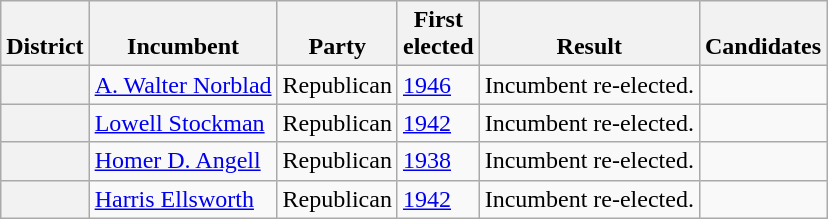<table class=wikitable>
<tr valign=bottom>
<th>District</th>
<th>Incumbent</th>
<th>Party</th>
<th>First<br>elected</th>
<th>Result</th>
<th>Candidates</th>
</tr>
<tr>
<th></th>
<td><a href='#'>A. Walter Norblad</a></td>
<td>Republican</td>
<td><a href='#'>1946</a></td>
<td>Incumbent re-elected.</td>
<td nowrap></td>
</tr>
<tr>
<th></th>
<td><a href='#'>Lowell Stockman</a></td>
<td>Republican</td>
<td><a href='#'>1942</a></td>
<td>Incumbent re-elected.</td>
<td nowrap></td>
</tr>
<tr>
<th></th>
<td><a href='#'>Homer D. Angell</a></td>
<td>Republican</td>
<td><a href='#'>1938</a></td>
<td>Incumbent re-elected.</td>
<td nowrap></td>
</tr>
<tr>
<th></th>
<td><a href='#'>Harris Ellsworth</a></td>
<td>Republican</td>
<td><a href='#'>1942</a></td>
<td>Incumbent re-elected.</td>
<td nowrap></td>
</tr>
</table>
